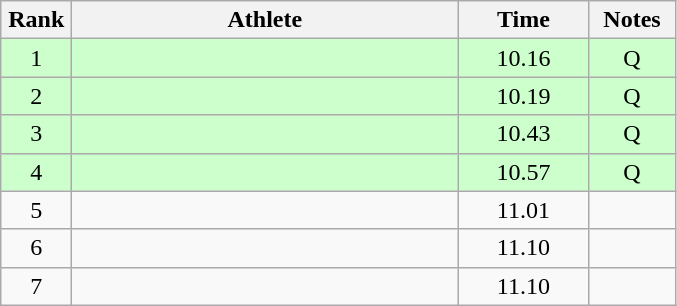<table class="wikitable" style="text-align:center">
<tr>
<th width=40>Rank</th>
<th width=250>Athlete</th>
<th width=80>Time</th>
<th width=50>Notes</th>
</tr>
<tr bgcolor="ccffcc">
<td>1</td>
<td align=left></td>
<td>10.16</td>
<td>Q</td>
</tr>
<tr bgcolor="ccffcc">
<td>2</td>
<td align=left></td>
<td>10.19</td>
<td>Q</td>
</tr>
<tr bgcolor="ccffcc">
<td>3</td>
<td align=left></td>
<td>10.43</td>
<td>Q</td>
</tr>
<tr bgcolor="ccffcc">
<td>4</td>
<td align=left></td>
<td>10.57</td>
<td>Q</td>
</tr>
<tr>
<td>5</td>
<td align=left></td>
<td>11.01</td>
<td></td>
</tr>
<tr>
<td>6</td>
<td align=left></td>
<td>11.10</td>
<td></td>
</tr>
<tr>
<td>7</td>
<td align=left></td>
<td>11.10</td>
<td></td>
</tr>
</table>
